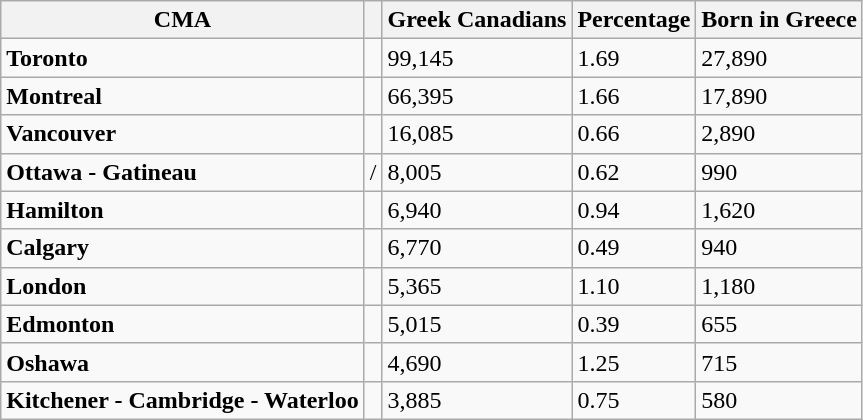<table class="wikitable sortable">
<tr>
<th>CMA</th>
<th></th>
<th>Greek Canadians</th>
<th>Percentage</th>
<th>Born in Greece</th>
</tr>
<tr>
<td><strong>Toronto</strong></td>
<td></td>
<td>99,145</td>
<td>1.69</td>
<td>27,890</td>
</tr>
<tr>
<td><strong>Montreal</strong></td>
<td></td>
<td>66,395</td>
<td>1.66</td>
<td>17,890</td>
</tr>
<tr>
<td><strong>Vancouver</strong></td>
<td></td>
<td>16,085</td>
<td>0.66</td>
<td>2,890</td>
</tr>
<tr>
<td><strong>Ottawa - Gatineau</strong></td>
<td> / </td>
<td>8,005</td>
<td>0.62</td>
<td>990</td>
</tr>
<tr>
<td><strong>Hamilton</strong></td>
<td></td>
<td>6,940</td>
<td>0.94</td>
<td>1,620</td>
</tr>
<tr>
<td><strong>Calgary</strong></td>
<td></td>
<td>6,770</td>
<td>0.49</td>
<td>940</td>
</tr>
<tr>
<td><strong>London</strong></td>
<td></td>
<td>5,365</td>
<td>1.10</td>
<td>1,180</td>
</tr>
<tr>
<td><strong>Edmonton</strong></td>
<td></td>
<td>5,015</td>
<td>0.39</td>
<td>655</td>
</tr>
<tr>
<td><strong>Oshawa</strong></td>
<td></td>
<td>4,690</td>
<td>1.25</td>
<td>715</td>
</tr>
<tr>
<td><strong>Kitchener - Cambridge - Waterloo</strong></td>
<td></td>
<td>3,885</td>
<td>0.75</td>
<td>580</td>
</tr>
</table>
